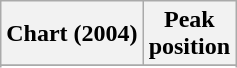<table class="wikitable sortable plainrowheaders">
<tr>
<th scope="col">Chart (2004)</th>
<th scope="col">Peak<br>position</th>
</tr>
<tr>
</tr>
<tr>
</tr>
</table>
